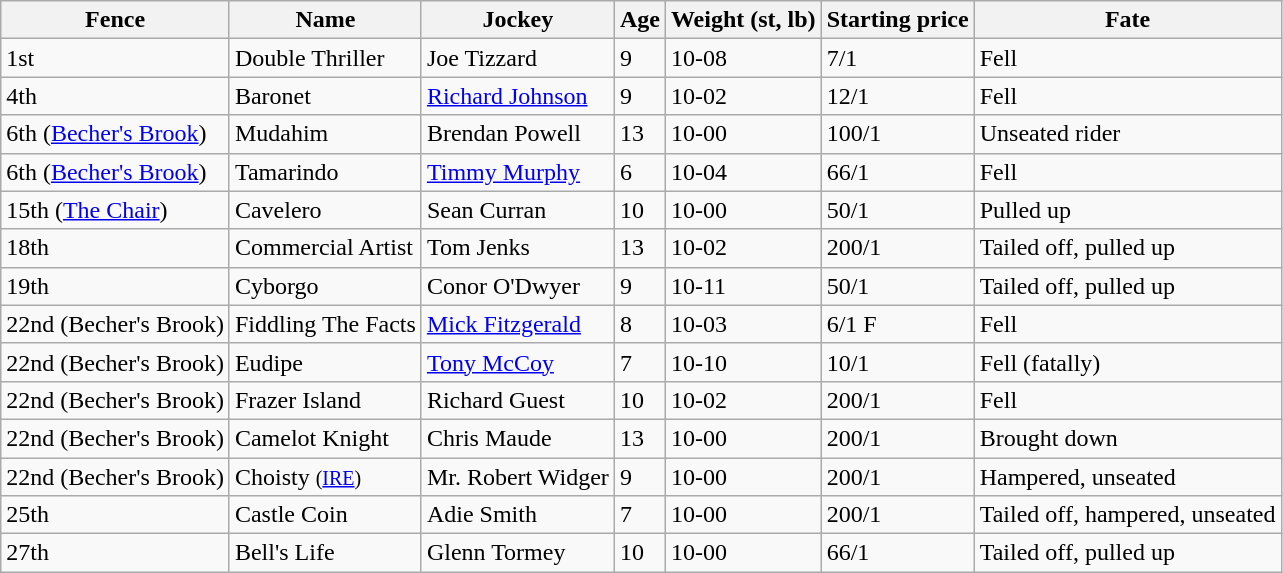<table class="wikitable">
<tr>
<th>Fence</th>
<th>Name</th>
<th>Jockey</th>
<th>Age</th>
<th>Weight (st, lb)</th>
<th>Starting price</th>
<th>Fate</th>
</tr>
<tr>
<td>1st</td>
<td>Double Thriller</td>
<td>Joe Tizzard</td>
<td>9</td>
<td>10-08</td>
<td>7/1</td>
<td>Fell</td>
</tr>
<tr>
<td>4th</td>
<td>Baronet</td>
<td><a href='#'>Richard Johnson</a></td>
<td>9</td>
<td>10-02</td>
<td>12/1</td>
<td>Fell</td>
</tr>
<tr>
<td>6th (<a href='#'>Becher's Brook</a>)</td>
<td>Mudahim</td>
<td>Brendan Powell</td>
<td>13</td>
<td>10-00</td>
<td>100/1</td>
<td>Unseated rider</td>
</tr>
<tr>
<td>6th (<a href='#'>Becher's Brook</a>)</td>
<td>Tamarindo</td>
<td><a href='#'>Timmy Murphy</a></td>
<td>6</td>
<td>10-04</td>
<td>66/1</td>
<td>Fell</td>
</tr>
<tr>
<td>15th (<a href='#'>The Chair</a>)</td>
<td>Cavelero</td>
<td>Sean Curran</td>
<td>10</td>
<td>10-00</td>
<td>50/1</td>
<td>Pulled up</td>
</tr>
<tr>
<td>18th</td>
<td>Commercial Artist</td>
<td>Tom Jenks</td>
<td>13</td>
<td>10-02</td>
<td>200/1</td>
<td>Tailed off, pulled up</td>
</tr>
<tr>
<td>19th</td>
<td>Cyborgo</td>
<td>Conor O'Dwyer</td>
<td>9</td>
<td>10-11</td>
<td>50/1</td>
<td>Tailed off, pulled up</td>
</tr>
<tr>
<td>22nd (Becher's Brook)</td>
<td>Fiddling The Facts</td>
<td><a href='#'>Mick Fitzgerald</a></td>
<td>8</td>
<td>10-03</td>
<td>6/1 F</td>
<td>Fell</td>
</tr>
<tr>
<td>22nd (Becher's Brook)</td>
<td>Eudipe</td>
<td><a href='#'>Tony McCoy</a></td>
<td>7</td>
<td>10-10</td>
<td>10/1</td>
<td>Fell (fatally)</td>
</tr>
<tr>
<td>22nd (Becher's Brook)</td>
<td>Frazer Island</td>
<td>Richard Guest</td>
<td>10</td>
<td>10-02</td>
<td>200/1</td>
<td>Fell</td>
</tr>
<tr>
<td>22nd (Becher's Brook)</td>
<td>Camelot Knight</td>
<td>Chris Maude</td>
<td>13</td>
<td>10-00</td>
<td>200/1</td>
<td>Brought down</td>
</tr>
<tr>
<td>22nd (Becher's Brook)</td>
<td>Choisty <small>(<a href='#'>IRE</a>)</small></td>
<td>Mr. Robert Widger</td>
<td>9</td>
<td>10-00</td>
<td>200/1</td>
<td>Hampered, unseated</td>
</tr>
<tr>
<td>25th</td>
<td>Castle Coin</td>
<td>Adie Smith</td>
<td>7</td>
<td>10-00</td>
<td>200/1</td>
<td>Tailed off, hampered, unseated</td>
</tr>
<tr>
<td>27th</td>
<td>Bell's Life</td>
<td>Glenn Tormey</td>
<td>10</td>
<td>10-00</td>
<td>66/1</td>
<td>Tailed off, pulled up</td>
</tr>
</table>
